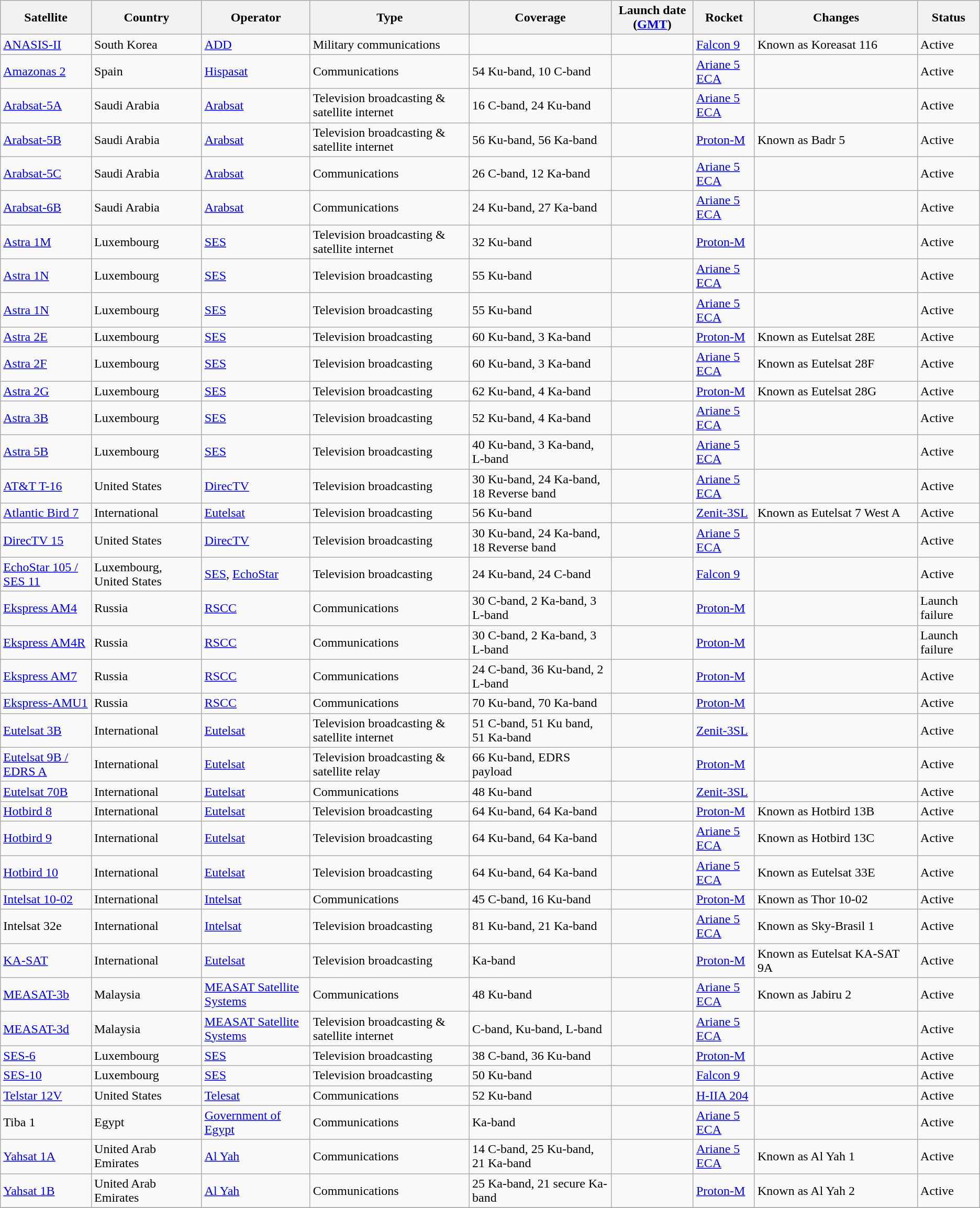<table class="wikitable sortable" border="1"}>
<tr>
<th>Satellite</th>
<th>Country</th>
<th>Operator</th>
<th>Type</th>
<th>Coverage </th>
<th>Launch date  (<a href='#'>GMT</a>) </th>
<th>Rocket</th>
<th width="200pt">Changes</th>
<th>Status </th>
</tr>
<tr>
<td><a href='#'>ANASIS-II</a></td>
<td>South Korea</td>
<td><a href='#'>ADD</a></td>
<td>Military communications</td>
<td></td>
<td></td>
<td><a href='#'>Falcon 9</a></td>
<td>Known as Koreasat 116</td>
<td>Active</td>
</tr>
<tr>
<td><a href='#'>Amazonas 2</a></td>
<td>Spain</td>
<td><a href='#'>Hispasat</a></td>
<td>Communications</td>
<td>54 Ku-band, 10 C-band</td>
<td></td>
<td><a href='#'>Ariane 5 ECA</a></td>
<td></td>
<td>Active</td>
</tr>
<tr>
<td><a href='#'>Arabsat-5A</a></td>
<td>Saudi Arabia</td>
<td><a href='#'>Arabsat</a></td>
<td>Television broadcasting & satellite internet</td>
<td>16 C-band, 24 Ku-band</td>
<td></td>
<td><a href='#'>Ariane 5 ECA</a></td>
<td></td>
<td>Active</td>
</tr>
<tr>
<td><a href='#'>Arabsat-5B</a></td>
<td>Saudi Arabia</td>
<td><a href='#'>Arabsat</a></td>
<td>Television broadcasting & satellite internet</td>
<td>56 Ku-band, 56 Ka-band</td>
<td></td>
<td><a href='#'>Proton-M</a></td>
<td>Known as Badr 5</td>
<td>Active</td>
</tr>
<tr>
<td><a href='#'>Arabsat-5C</a></td>
<td>Saudi Arabia</td>
<td><a href='#'>Arabsat</a></td>
<td>Communications</td>
<td>26 C-band, 12 Ka-band</td>
<td></td>
<td><a href='#'>Ariane 5 ECA</a></td>
<td></td>
<td>Active</td>
</tr>
<tr>
<td><a href='#'>Arabsat-6B</a></td>
<td>Saudi Arabia</td>
<td><a href='#'>Arabsat</a></td>
<td>Communications</td>
<td>24 Ku-band, 27 Ka-band</td>
<td></td>
<td><a href='#'>Ariane 5 ECA</a></td>
<td></td>
<td>Active</td>
</tr>
<tr>
<td><a href='#'>Astra 1M</a></td>
<td>Luxembourg</td>
<td><a href='#'>SES</a></td>
<td>Television broadcasting & satellite internet</td>
<td>32 Ku-band</td>
<td></td>
<td><a href='#'>Proton-M</a></td>
<td></td>
<td>Active</td>
</tr>
<tr>
<td><a href='#'>Astra 1N</a></td>
<td>Luxembourg</td>
<td><a href='#'>SES</a></td>
<td>Television broadcasting</td>
<td>55 Ku-band</td>
<td></td>
<td><a href='#'>Ariane 5 ECA</a></td>
<td></td>
<td>Active</td>
</tr>
<tr>
<td><a href='#'>Astra 1N</a></td>
<td>Luxembourg</td>
<td><a href='#'>SES</a></td>
<td>Television broadcasting</td>
<td>55 Ku-band</td>
<td></td>
<td><a href='#'>Ariane 5 ECA</a></td>
<td></td>
<td>Active</td>
</tr>
<tr>
<td><a href='#'>Astra 2E</a></td>
<td>Luxembourg</td>
<td><a href='#'>SES</a></td>
<td>Television broadcasting</td>
<td>60 Ku-band, 3 Ka-band</td>
<td></td>
<td><a href='#'>Proton-M</a></td>
<td>Known as Eutelsat 28E</td>
<td>Active</td>
</tr>
<tr>
<td><a href='#'>Astra 2F</a></td>
<td>Luxembourg</td>
<td><a href='#'>SES</a></td>
<td>Television broadcasting</td>
<td>60 Ku-band, 3 Ka-band</td>
<td></td>
<td><a href='#'>Ariane 5 ECA</a></td>
<td>Known as Eutelsat 28F</td>
<td>Active</td>
</tr>
<tr>
<td><a href='#'>Astra 2G</a></td>
<td>Luxembourg</td>
<td><a href='#'>SES</a></td>
<td>Television broadcasting</td>
<td>62 Ku-band, 4 Ka-band</td>
<td></td>
<td><a href='#'>Proton-M</a></td>
<td>Known as Eutelsat 28G</td>
<td>Active</td>
</tr>
<tr>
<td><a href='#'>Astra 3B</a></td>
<td>Luxembourg</td>
<td><a href='#'>SES</a></td>
<td>Television broadcasting</td>
<td>52 Ku-band, 4 Ka-band</td>
<td></td>
<td><a href='#'>Ariane 5 ECA</a></td>
<td></td>
<td>Active</td>
</tr>
<tr>
<td><a href='#'>Astra 5B</a></td>
<td>Luxembourg</td>
<td><a href='#'>SES</a></td>
<td>Television broadcasting</td>
<td>40 Ku-band, 3 Ka-band, L-band</td>
<td></td>
<td><a href='#'>Ariane 5 ECA</a></td>
<td></td>
<td>Active</td>
</tr>
<tr>
<td><a href='#'>AT&T T-16</a></td>
<td>United States</td>
<td><a href='#'>DirecTV</a></td>
<td>Television broadcasting</td>
<td>30 Ku-band, 24 Ka-band, 18 Reverse band</td>
<td></td>
<td><a href='#'>Ariane 5 ECA</a></td>
<td></td>
<td>Active</td>
</tr>
<tr>
<td><a href='#'>Atlantic Bird 7</a></td>
<td>International</td>
<td><a href='#'>Eutelsat</a></td>
<td>Television broadcasting</td>
<td>56 Ku-band</td>
<td></td>
<td><a href='#'>Zenit-3SL</a></td>
<td>Known as Eutelsat 7 West A</td>
<td>Active</td>
</tr>
<tr>
<td><a href='#'>DirecTV 15</a></td>
<td>United States</td>
<td><a href='#'>DirecTV</a></td>
<td>Television broadcasting</td>
<td>30 Ku-band, 24 Ka-band, 18 Reverse band</td>
<td></td>
<td><a href='#'>Ariane 5 ECA</a></td>
<td></td>
<td>Active</td>
</tr>
<tr>
<td><a href='#'>EchoStar 105 / SES 11</a></td>
<td>Luxembourg, United States</td>
<td><a href='#'>SES</a>, <a href='#'>EchoStar</a></td>
<td>Television broadcasting</td>
<td>24 Ku-band, 24 C-band</td>
<td></td>
<td><a href='#'>Falcon 9</a></td>
<td></td>
<td>Active</td>
</tr>
<tr>
<td><a href='#'>Ekspress AM4</a></td>
<td>Russia</td>
<td><a href='#'>RSCC</a></td>
<td>Communications</td>
<td>30 C-band, 2 Ka-band, 3 L-band</td>
<td></td>
<td><a href='#'>Proton-M</a></td>
<td></td>
<td>Launch failure</td>
</tr>
<tr>
<td><a href='#'>Ekspress AM4R</a></td>
<td>Russia</td>
<td><a href='#'>RSCC</a></td>
<td>Communications</td>
<td>30 C-band, 2 Ka-band, 3 L-band</td>
<td></td>
<td><a href='#'>Proton-M</a></td>
<td></td>
<td>Launch failure</td>
</tr>
<tr>
<td><a href='#'>Ekspress AM7</a></td>
<td>Russia</td>
<td><a href='#'>RSCC</a></td>
<td>Communications</td>
<td>24 C-band, 36 Ku-band, 2 L-band</td>
<td></td>
<td><a href='#'>Proton-M</a></td>
<td></td>
<td>Active</td>
</tr>
<tr>
<td><a href='#'>Ekspress-AMU1</a></td>
<td>Russia</td>
<td><a href='#'>RSCC</a></td>
<td>Communications</td>
<td>70 Ku-band, 70 Ka-band</td>
<td></td>
<td><a href='#'>Proton-M</a></td>
<td></td>
<td>Active</td>
</tr>
<tr>
<td><a href='#'>Eutelsat 3B</a></td>
<td>International</td>
<td><a href='#'>Eutelsat</a></td>
<td>Television broadcasting & satellite internet</td>
<td>51 C-band, 51 Ku band, 51 Ka-band</td>
<td></td>
<td><a href='#'>Zenit-3SL</a></td>
<td></td>
<td>Active</td>
</tr>
<tr>
<td><a href='#'>Eutelsat 9B / EDRS A</a></td>
<td>International</td>
<td><a href='#'>Eutelsat</a></td>
<td>Television broadcasting & satellite relay</td>
<td>66 Ku-band, EDRS payload</td>
<td></td>
<td><a href='#'>Proton-M</a></td>
<td></td>
<td>Active</td>
</tr>
<tr>
<td><a href='#'>Eutelsat 70B</a></td>
<td>International</td>
<td><a href='#'>Eutelsat</a></td>
<td>Communications</td>
<td>48 Ku-band</td>
<td></td>
<td><a href='#'>Zenit-3SL</a></td>
<td></td>
<td>Active</td>
</tr>
<tr>
<td><a href='#'>Hotbird 8</a></td>
<td>International</td>
<td><a href='#'>Eutelsat</a></td>
<td>Television broadcasting</td>
<td>64 Ku-band, 64 Ka-band</td>
<td></td>
<td><a href='#'>Proton-M</a></td>
<td>Known as Hotbird 13B</td>
<td>Active</td>
</tr>
<tr>
<td><a href='#'>Hotbird 9</a></td>
<td>International</td>
<td><a href='#'>Eutelsat</a></td>
<td>Television broadcasting</td>
<td>64 Ku-band, 64 Ka-band</td>
<td></td>
<td><a href='#'>Ariane 5 ECA</a></td>
<td>Known as Hotbird 13C</td>
<td>Active</td>
</tr>
<tr>
<td><a href='#'>Hotbird 10</a></td>
<td>International</td>
<td><a href='#'>Eutelsat</a></td>
<td>Television broadcasting</td>
<td>64 Ku-band, 64 Ka-band</td>
<td></td>
<td><a href='#'>Ariane 5 ECA</a></td>
<td>Known as Eutelsat 33E</td>
<td>Active</td>
</tr>
<tr>
<td><a href='#'>Intelsat 10-02</a></td>
<td>International</td>
<td><a href='#'>Intelsat</a></td>
<td>Communications</td>
<td>45 C-band, 16 Ku-band</td>
<td></td>
<td><a href='#'>Proton-M</a></td>
<td>Known as Thor 10-02</td>
<td>Active</td>
</tr>
<tr>
<td>Intelsat 32e</td>
<td>International</td>
<td><a href='#'>Intelsat</a></td>
<td>Television broadcasting</td>
<td>81 Ku-band, 21 Ka-band</td>
<td></td>
<td><a href='#'>Ariane 5 ECA</a></td>
<td>Known as Sky-Brasil 1</td>
<td>Active</td>
</tr>
<tr>
<td><a href='#'>KA-SAT</a></td>
<td>International</td>
<td><a href='#'>Eutelsat</a></td>
<td>Television broadcasting</td>
<td>Ka-band</td>
<td></td>
<td><a href='#'>Proton-M</a></td>
<td>Known as Eutelsat KA-SAT 9A</td>
<td>Active</td>
</tr>
<tr>
<td><a href='#'>MEASAT-3b</a></td>
<td>Malaysia</td>
<td><a href='#'>MEASAT Satellite Systems</a></td>
<td>Communications</td>
<td>48 Ku-band</td>
<td></td>
<td><a href='#'>Ariane 5 ECA</a></td>
<td>Known as Jabiru 2</td>
<td>Active</td>
</tr>
<tr>
<td><a href='#'>MEASAT-3d</a></td>
<td>Malaysia</td>
<td><a href='#'>MEASAT Satellite Systems</a></td>
<td>Television broadcasting & satellite internet</td>
<td>C-band, Ku-band, L-band</td>
<td></td>
<td><a href='#'>Ariane 5 ECA</a></td>
<td></td>
<td>Active</td>
</tr>
<tr>
<td><a href='#'>SES-6</a></td>
<td>Luxembourg</td>
<td><a href='#'>SES</a></td>
<td>Television broadcasting</td>
<td>38 C-band, 36 Ku-band</td>
<td></td>
<td><a href='#'>Proton-M</a></td>
<td></td>
<td>Active</td>
</tr>
<tr>
<td><a href='#'>SES-10</a></td>
<td>Luxembourg</td>
<td><a href='#'>SES</a></td>
<td>Television broadcasting</td>
<td>50 Ku-band</td>
<td></td>
<td><a href='#'>Falcon 9</a></td>
<td></td>
<td>Active</td>
</tr>
<tr>
<td><a href='#'>Telstar 12V</a></td>
<td>United States</td>
<td><a href='#'>Telesat</a></td>
<td>Communications</td>
<td>52 Ku-band</td>
<td></td>
<td><a href='#'>H-IIA 204</a></td>
<td></td>
<td>Active</td>
</tr>
<tr>
<td>Tiba 1</td>
<td>Egypt</td>
<td><a href='#'>Government of Egypt</a></td>
<td>Communications</td>
<td>Ka-band</td>
<td></td>
<td><a href='#'>Ariane 5 ECA</a></td>
<td></td>
<td>Active</td>
</tr>
<tr>
<td><a href='#'>Yahsat 1A</a></td>
<td>United Arab Emirates</td>
<td><a href='#'>Al Yah</a></td>
<td>Communications</td>
<td>14 C-band, 25 Ku-band, 21 Ka-band</td>
<td></td>
<td><a href='#'>Ariane 5 ECA</a></td>
<td>Known as Al Yah 1</td>
<td>Active</td>
</tr>
<tr>
<td><a href='#'>Yahsat 1B</a></td>
<td>United Arab Emirates</td>
<td><a href='#'>Al Yah</a></td>
<td>Communications</td>
<td>25 Ka-band, 21 secure Ka-band</td>
<td></td>
<td><a href='#'>Proton-M</a></td>
<td>Known as Al Yah 2</td>
<td>Active</td>
</tr>
<tr>
</tr>
</table>
